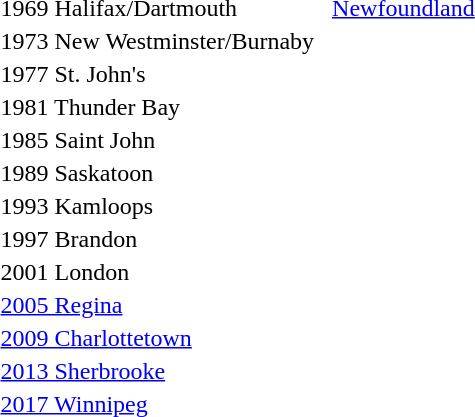<table>
<tr>
<td>1969 Halifax/Dartmouth</td>
<td></td>
<td></td>
<td> <a href='#'>Newfoundland</a></td>
</tr>
<tr>
<td>1973 New Westminster/Burnaby</td>
<td></td>
<td></td>
<td></td>
</tr>
<tr>
<td>1977 St. John's</td>
<td></td>
<td></td>
<td></td>
</tr>
<tr>
<td>1981 Thunder Bay</td>
<td></td>
<td></td>
<td></td>
</tr>
<tr>
<td>1985 Saint John</td>
<td></td>
<td></td>
<td></td>
</tr>
<tr>
<td>1989 Saskatoon</td>
<td></td>
<td></td>
<td></td>
</tr>
<tr>
<td>1993 Kamloops</td>
<td></td>
<td></td>
<td></td>
</tr>
<tr>
<td>1997 Brandon</td>
<td></td>
<td></td>
<td></td>
</tr>
<tr>
<td>2001 London</td>
<td></td>
<td></td>
<td></td>
</tr>
<tr>
<td><a href='#'>2005 Regina</a></td>
<td></td>
<td></td>
<td></td>
</tr>
<tr>
<td><a href='#'>2009 Charlottetown</a></td>
<td></td>
<td></td>
<td></td>
</tr>
<tr>
<td><a href='#'>2013 Sherbrooke</a></td>
<td></td>
<td></td>
<td></td>
</tr>
<tr>
<td><a href='#'>2017 Winnipeg</a></td>
<td></td>
<td></td>
<td></td>
</tr>
</table>
